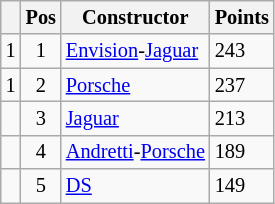<table class="wikitable" style="font-size: 85%;">
<tr>
<th></th>
<th>Pos</th>
<th>Constructor</th>
<th>Points</th>
</tr>
<tr>
<td align="left"> 1</td>
<td align="center">1</td>
<td> <a href='#'>Envision</a>-<a href='#'>Jaguar</a></td>
<td align="left">243</td>
</tr>
<tr>
<td align="left"> 1</td>
<td align="center">2</td>
<td> <a href='#'>Porsche</a></td>
<td align="left">237</td>
</tr>
<tr>
<td align="left"></td>
<td align="center">3</td>
<td> <a href='#'>Jaguar</a></td>
<td align="left">213</td>
</tr>
<tr>
<td align="left"></td>
<td align="center">4</td>
<td> <a href='#'>Andretti</a>-<a href='#'>Porsche</a></td>
<td align="left">189</td>
</tr>
<tr>
<td align="left"></td>
<td align="center">5</td>
<td> <a href='#'>DS</a></td>
<td align="left">149</td>
</tr>
</table>
